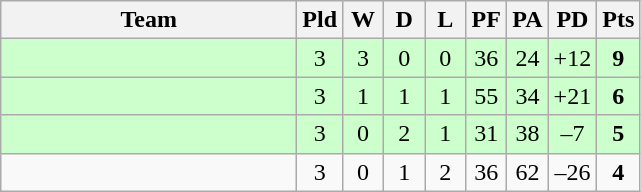<table class="wikitable" style="text-align:center;">
<tr>
<th width="190">Team</th>
<th width="20" abbr="Played">Pld</th>
<th width="20" abbr="Won">W</th>
<th width="20" abbr="Drawn">D</th>
<th width="20" abbr="Lost">L</th>
<th width="20" abbr="Points for">PF</th>
<th width="20" abbr="Points against">PA</th>
<th width="25" abbr="Points difference">PD</th>
<th width="20" abbr="Points">Pts</th>
</tr>
<tr style="background:#ccffcc">
<td align="left"></td>
<td>3</td>
<td>3</td>
<td>0</td>
<td>0</td>
<td>36</td>
<td>24</td>
<td>+12</td>
<td><strong>9</strong></td>
</tr>
<tr style="background:#ccffcc">
<td align="left"></td>
<td>3</td>
<td>1</td>
<td>1</td>
<td>1</td>
<td>55</td>
<td>34</td>
<td>+21</td>
<td><strong>6</strong></td>
</tr>
<tr style="background:#ccffcc">
<td align="left"></td>
<td>3</td>
<td>0</td>
<td>2</td>
<td>1</td>
<td>31</td>
<td>38</td>
<td>–7</td>
<td><strong>5</strong></td>
</tr>
<tr>
<td align="left"></td>
<td>3</td>
<td>0</td>
<td>1</td>
<td>2</td>
<td>36</td>
<td>62</td>
<td>–26</td>
<td><strong>4</strong></td>
</tr>
</table>
